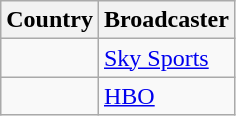<table class="wikitable">
<tr>
<th align=center>Country</th>
<th align=center>Broadcaster</th>
</tr>
<tr>
<td></td>
<td><a href='#'>Sky Sports</a></td>
</tr>
<tr>
<td></td>
<td><a href='#'>HBO</a></td>
</tr>
</table>
